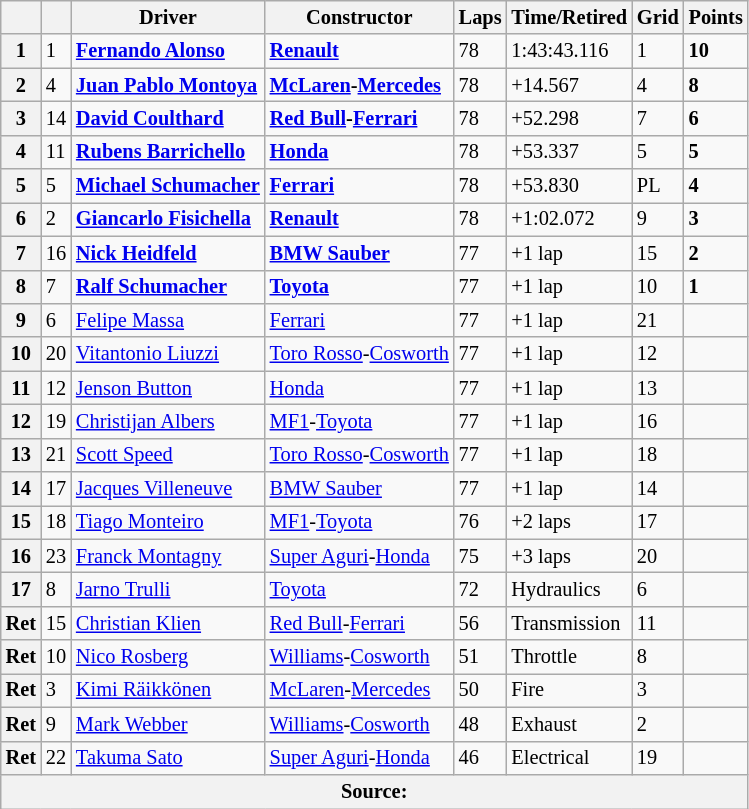<table class="wikitable" style="font-size:85%;">
<tr>
<th></th>
<th></th>
<th>Driver</th>
<th>Constructor</th>
<th>Laps</th>
<th>Time/Retired</th>
<th>Grid</th>
<th>Points</th>
</tr>
<tr>
<th>1</th>
<td>1</td>
<td> <strong><a href='#'>Fernando Alonso</a></strong></td>
<td><strong><a href='#'>Renault</a></strong></td>
<td>78</td>
<td>1:43:43.116</td>
<td>1</td>
<td><strong>10</strong></td>
</tr>
<tr>
<th>2</th>
<td>4</td>
<td> <strong><a href='#'>Juan Pablo Montoya</a></strong></td>
<td><strong><a href='#'>McLaren</a>-<a href='#'>Mercedes</a></strong></td>
<td>78</td>
<td>+14.567</td>
<td>4</td>
<td><strong>8</strong></td>
</tr>
<tr>
<th>3</th>
<td>14</td>
<td> <strong><a href='#'>David Coulthard</a></strong></td>
<td><strong><a href='#'>Red Bull</a>-<a href='#'>Ferrari</a></strong></td>
<td>78</td>
<td>+52.298</td>
<td>7</td>
<td><strong>6</strong></td>
</tr>
<tr>
<th>4</th>
<td>11</td>
<td> <strong><a href='#'>Rubens Barrichello</a></strong></td>
<td><strong><a href='#'>Honda</a></strong></td>
<td>78</td>
<td>+53.337</td>
<td>5</td>
<td><strong>5</strong></td>
</tr>
<tr>
<th>5</th>
<td>5</td>
<td> <strong><a href='#'>Michael Schumacher</a></strong></td>
<td><strong><a href='#'>Ferrari</a></strong></td>
<td>78</td>
<td>+53.830</td>
<td>PL</td>
<td><strong>4</strong></td>
</tr>
<tr>
<th>6</th>
<td>2</td>
<td> <strong><a href='#'>Giancarlo Fisichella</a></strong></td>
<td><strong><a href='#'>Renault</a></strong></td>
<td>78</td>
<td>+1:02.072</td>
<td>9</td>
<td><strong>3</strong></td>
</tr>
<tr>
<th>7</th>
<td>16</td>
<td> <strong><a href='#'>Nick Heidfeld</a></strong></td>
<td><strong><a href='#'>BMW Sauber</a></strong></td>
<td>77</td>
<td>+1 lap</td>
<td>15</td>
<td><strong>2</strong></td>
</tr>
<tr>
<th>8</th>
<td>7</td>
<td> <strong><a href='#'>Ralf Schumacher</a></strong></td>
<td><strong><a href='#'>Toyota</a></strong></td>
<td>77</td>
<td>+1 lap</td>
<td>10</td>
<td><strong>1</strong></td>
</tr>
<tr>
<th>9</th>
<td>6</td>
<td> <a href='#'>Felipe Massa</a></td>
<td><a href='#'>Ferrari</a></td>
<td>77</td>
<td>+1 lap</td>
<td>21</td>
<td></td>
</tr>
<tr>
<th>10</th>
<td>20</td>
<td> <a href='#'>Vitantonio Liuzzi</a></td>
<td><a href='#'>Toro Rosso</a>-<a href='#'>Cosworth</a></td>
<td>77</td>
<td>+1 lap</td>
<td>12</td>
<td></td>
</tr>
<tr>
<th>11</th>
<td>12</td>
<td> <a href='#'>Jenson Button</a></td>
<td><a href='#'>Honda</a></td>
<td>77</td>
<td>+1 lap</td>
<td>13</td>
<td></td>
</tr>
<tr>
<th>12</th>
<td>19</td>
<td> <a href='#'>Christijan Albers</a></td>
<td><a href='#'>MF1</a>-<a href='#'>Toyota</a></td>
<td>77</td>
<td>+1 lap</td>
<td>16</td>
<td></td>
</tr>
<tr>
<th>13</th>
<td>21</td>
<td> <a href='#'>Scott Speed</a></td>
<td><a href='#'>Toro Rosso</a>-<a href='#'>Cosworth</a></td>
<td>77</td>
<td>+1 lap</td>
<td>18</td>
<td></td>
</tr>
<tr>
<th>14</th>
<td>17</td>
<td> <a href='#'>Jacques Villeneuve</a></td>
<td><a href='#'>BMW Sauber</a></td>
<td>77</td>
<td>+1 lap</td>
<td>14</td>
<td></td>
</tr>
<tr>
<th>15</th>
<td>18</td>
<td> <a href='#'>Tiago Monteiro</a></td>
<td><a href='#'>MF1</a>-<a href='#'>Toyota</a></td>
<td>76</td>
<td>+2 laps</td>
<td>17</td>
<td></td>
</tr>
<tr>
<th>16</th>
<td>23</td>
<td> <a href='#'>Franck Montagny</a></td>
<td><a href='#'>Super Aguri</a>-<a href='#'>Honda</a></td>
<td>75</td>
<td>+3 laps</td>
<td>20</td>
<td></td>
</tr>
<tr>
<th>17</th>
<td>8</td>
<td> <a href='#'>Jarno Trulli</a></td>
<td><a href='#'>Toyota</a></td>
<td>72</td>
<td>Hydraulics</td>
<td>6</td>
<td></td>
</tr>
<tr>
<th>Ret</th>
<td>15</td>
<td> <a href='#'>Christian Klien</a></td>
<td><a href='#'>Red Bull</a>-<a href='#'>Ferrari</a></td>
<td>56</td>
<td>Transmission</td>
<td>11</td>
<td></td>
</tr>
<tr>
<th>Ret</th>
<td>10</td>
<td> <a href='#'>Nico Rosberg</a></td>
<td><a href='#'>Williams</a>-<a href='#'>Cosworth</a></td>
<td>51</td>
<td>Throttle</td>
<td>8</td>
<td></td>
</tr>
<tr>
<th>Ret</th>
<td>3</td>
<td> <a href='#'>Kimi Räikkönen</a></td>
<td><a href='#'>McLaren</a>-<a href='#'>Mercedes</a></td>
<td>50</td>
<td>Fire</td>
<td>3</td>
<td></td>
</tr>
<tr>
<th>Ret</th>
<td>9</td>
<td> <a href='#'>Mark Webber</a></td>
<td><a href='#'>Williams</a>-<a href='#'>Cosworth</a></td>
<td>48</td>
<td>Exhaust</td>
<td>2</td>
<td></td>
</tr>
<tr>
<th>Ret</th>
<td>22</td>
<td> <a href='#'>Takuma Sato</a></td>
<td><a href='#'>Super Aguri</a>-<a href='#'>Honda</a></td>
<td>46</td>
<td>Electrical</td>
<td>19</td>
<td></td>
</tr>
<tr>
<th colspan="8">Source:</th>
</tr>
</table>
